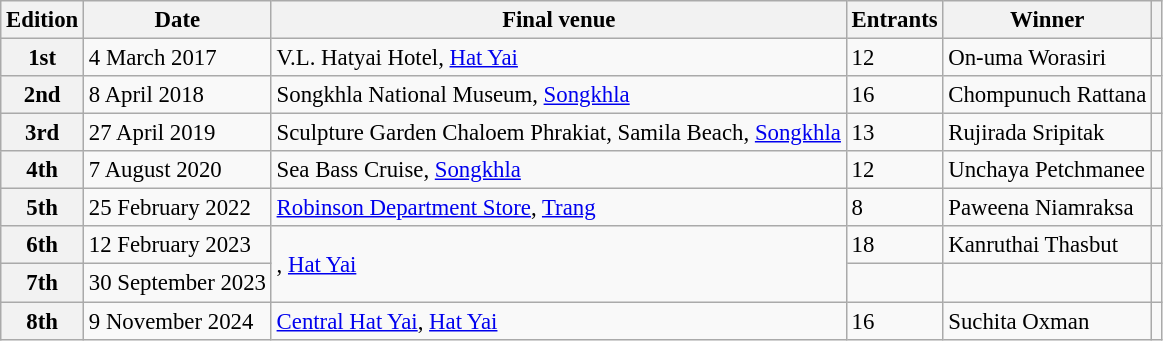<table class="wikitable defaultcenter col2left col3left col5left" style="font-size:95%;">
<tr>
<th>Edition</th>
<th>Date</th>
<th>Final venue</th>
<th>Entrants</th>
<th>Winner</th>
<th></th>
</tr>
<tr>
<th>1st</th>
<td>4 March 2017</td>
<td>V.L. Hatyai Hotel, <a href='#'>Hat Yai</a></td>
<td>12</td>
<td>On-uma Worasiri</td>
<td></td>
</tr>
<tr>
<th>2nd</th>
<td>8 April 2018</td>
<td>Songkhla National Museum, <a href='#'>Songkhla</a></td>
<td>16</td>
<td>Chompunuch Rattana</td>
<td></td>
</tr>
<tr>
<th>3rd</th>
<td>27 April 2019</td>
<td>Sculpture Garden Chaloem Phrakiat, Samila Beach, <a href='#'>Songkhla</a></td>
<td>13</td>
<td>Rujirada Sripitak</td>
<td></td>
</tr>
<tr>
<th>4th</th>
<td>7 August 2020</td>
<td>Sea Bass Cruise, <a href='#'>Songkhla</a></td>
<td>12</td>
<td>Unchaya Petchmanee</td>
<td></td>
</tr>
<tr>
<th>5th</th>
<td>25 February 2022</td>
<td><a href='#'>Robinson Department Store</a>, <a href='#'>Trang</a></td>
<td>8</td>
<td>Paweena Niamraksa</td>
<td></td>
</tr>
<tr>
<th>6th</th>
<td>12 February 2023</td>
<td rowspan=2>, <a href='#'>Hat Yai</a></td>
<td>18</td>
<td>Kanruthai Thasbut</td>
<td></td>
</tr>
<tr>
<th>7th</th>
<td>30 September 2023</td>
<td></td>
<td></td>
<td></td>
</tr>
<tr>
<th>8th</th>
<td>9 November 2024</td>
<td><a href='#'>Central Hat Yai</a>, <a href='#'>Hat Yai</a></td>
<td>16</td>
<td>Suchita Oxman</td>
<td></td>
</tr>
</table>
